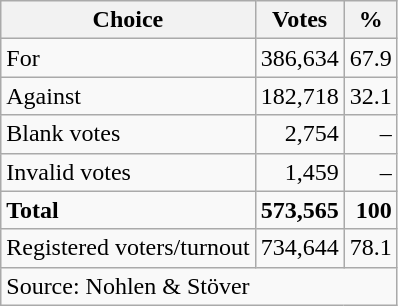<table class=wikitable style=text-align:right>
<tr>
<th>Choice</th>
<th>Votes</th>
<th>%</th>
</tr>
<tr>
<td align=left>For</td>
<td>386,634</td>
<td>67.9</td>
</tr>
<tr>
<td align=left>Against</td>
<td>182,718</td>
<td>32.1</td>
</tr>
<tr>
<td align=left>Blank votes</td>
<td>2,754</td>
<td>–</td>
</tr>
<tr>
<td align=left>Invalid votes</td>
<td>1,459</td>
<td>–</td>
</tr>
<tr>
<td align=left><strong>Total</strong></td>
<td><strong>573,565</strong></td>
<td><strong>100</strong></td>
</tr>
<tr>
<td align=left>Registered voters/turnout</td>
<td>734,644</td>
<td>78.1</td>
</tr>
<tr>
<td align=left colspan=3>Source: Nohlen & Stöver</td>
</tr>
</table>
